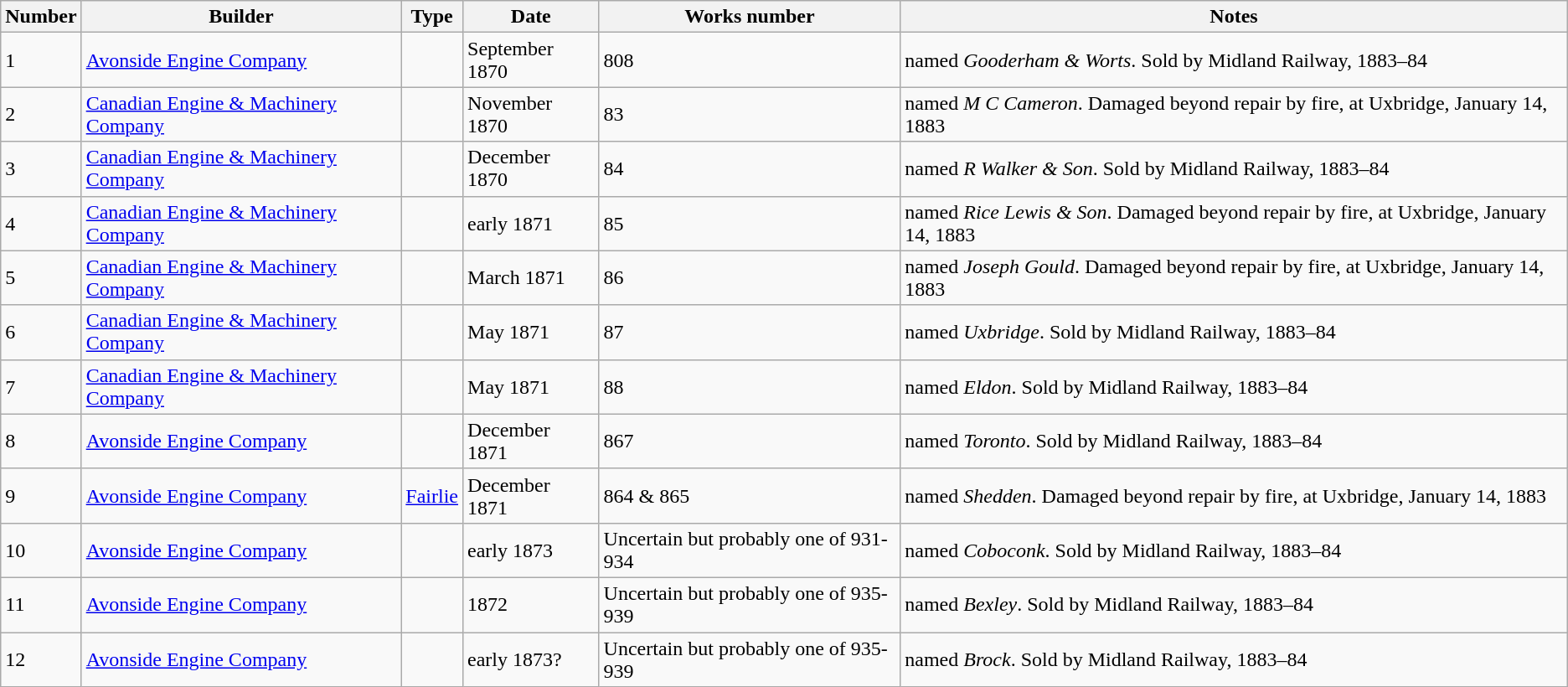<table class="wikitable sortable">
<tr>
<th>Number</th>
<th>Builder</th>
<th>Type</th>
<th>Date</th>
<th>Works number</th>
<th>Notes</th>
</tr>
<tr>
<td>1</td>
<td><a href='#'>Avonside Engine Company</a></td>
<td></td>
<td>September 1870</td>
<td>808</td>
<td>named <em>Gooderham & Worts</em>. Sold by Midland Railway, 1883–84</td>
</tr>
<tr>
<td>2</td>
<td><a href='#'>Canadian Engine & Machinery Company</a></td>
<td></td>
<td>November 1870</td>
<td>83</td>
<td>named <em>M C Cameron</em>. Damaged beyond repair by fire, at Uxbridge, January 14, 1883</td>
</tr>
<tr>
<td>3</td>
<td><a href='#'>Canadian Engine & Machinery Company</a></td>
<td></td>
<td>December 1870</td>
<td>84</td>
<td>named <em> R Walker & Son</em>. Sold by Midland Railway, 1883–84</td>
</tr>
<tr>
<td>4</td>
<td><a href='#'>Canadian Engine & Machinery Company</a></td>
<td></td>
<td>early 1871</td>
<td>85</td>
<td>named <em>Rice Lewis & Son</em>. Damaged beyond repair by fire, at Uxbridge, January 14, 1883</td>
</tr>
<tr>
<td>5</td>
<td><a href='#'>Canadian Engine & Machinery Company</a></td>
<td></td>
<td>March 1871</td>
<td>86</td>
<td>named <em>Joseph Gould</em>. Damaged beyond repair by fire, at Uxbridge, January 14, 1883</td>
</tr>
<tr>
<td>6</td>
<td><a href='#'>Canadian Engine & Machinery Company</a></td>
<td></td>
<td>May 1871</td>
<td>87</td>
<td>named <em>Uxbridge</em>. Sold by Midland Railway, 1883–84</td>
</tr>
<tr>
<td>7</td>
<td><a href='#'>Canadian Engine & Machinery Company</a></td>
<td></td>
<td>May 1871</td>
<td>88</td>
<td>named <em>Eldon</em>. Sold by Midland Railway, 1883–84</td>
</tr>
<tr>
<td>8</td>
<td><a href='#'>Avonside Engine Company</a></td>
<td></td>
<td>December 1871</td>
<td>867</td>
<td>named <em>Toronto</em>. Sold by Midland Railway, 1883–84</td>
</tr>
<tr>
<td>9</td>
<td><a href='#'>Avonside Engine Company</a></td>
<td> <a href='#'>Fairlie</a></td>
<td>December 1871</td>
<td>864 & 865</td>
<td>named <em>Shedden</em>. Damaged beyond repair by fire, at Uxbridge, January 14, 1883</td>
</tr>
<tr>
<td>10</td>
<td><a href='#'>Avonside Engine Company</a></td>
<td></td>
<td>early 1873</td>
<td>Uncertain but probably one of 931-934</td>
<td>named <em>Coboconk</em>. Sold by Midland Railway, 1883–84</td>
</tr>
<tr>
<td>11</td>
<td><a href='#'>Avonside Engine Company</a></td>
<td></td>
<td>1872</td>
<td>Uncertain but probably one of 935-939</td>
<td>named <em>Bexley</em>. Sold by Midland Railway, 1883–84</td>
</tr>
<tr>
<td>12</td>
<td><a href='#'>Avonside Engine Company</a></td>
<td></td>
<td>early 1873?</td>
<td>Uncertain but probably one of 935-939</td>
<td>named <em>Brock</em>. Sold by Midland Railway, 1883–84</td>
</tr>
</table>
